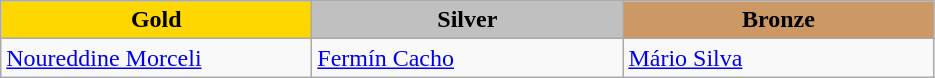<table class="wikitable" style="text-align:left">
<tr align="center">
<td width=200 bgcolor=gold><strong>Gold</strong></td>
<td width=200 bgcolor=silver><strong>Silver</strong></td>
<td width=200 bgcolor=CC9966><strong>Bronze</strong></td>
</tr>
<tr>
<td><a href='#'>Noureddine Morceli</a><br><em></em></td>
<td><a href='#'>Fermín Cacho</a><br><em></em></td>
<td><a href='#'>Mário Silva</a><br><em></em></td>
</tr>
</table>
